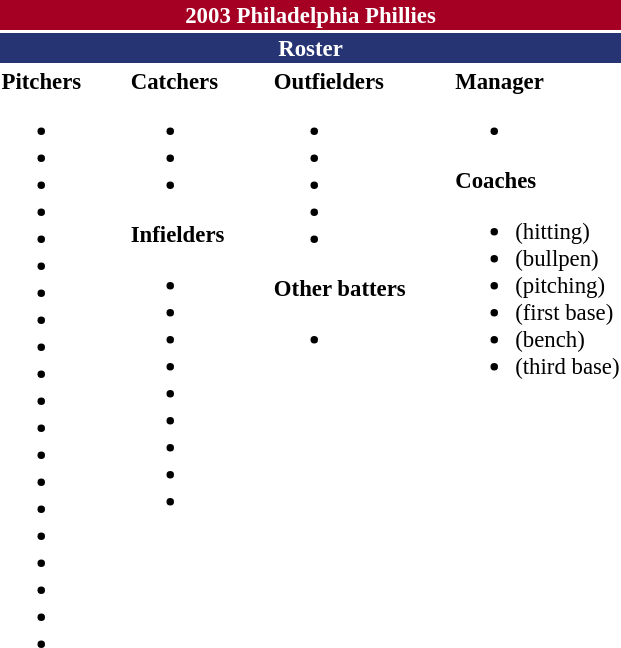<table class="toccolours" style="font-size: 95%;">
<tr>
<th colspan="10" style="background:#a50024; color:#fff; text-align:center;">2003 Philadelphia Phillies</th>
</tr>
<tr>
<td colspan="10" style="background:#263473; color:white; text-align:center;"><strong>Roster</strong></td>
</tr>
<tr>
<td valign="top"><strong>Pitchers</strong><br><ul><li></li><li></li><li></li><li></li><li></li><li></li><li></li><li></li><li></li><li></li><li></li><li></li><li></li><li></li><li></li><li></li><li></li><li></li><li></li><li></li></ul></td>
<td style="width:25px;"></td>
<td valign="top"><strong>Catchers</strong><br><ul><li></li><li></li><li></li></ul><strong>Infielders</strong><ul><li></li><li></li><li></li><li></li><li></li><li></li><li></li><li></li><li></li></ul></td>
<td style="width:25px;"></td>
<td valign="top"><strong>Outfielders</strong><br><ul><li></li><li></li><li></li><li></li><li></li></ul><strong>Other batters</strong><ul><li></li></ul></td>
<td style="width:25px;"></td>
<td valign="top"><strong>Manager</strong><br><ul><li></li></ul><strong>Coaches</strong><ul><li> (hitting)</li><li> (bullpen)</li><li> (pitching)</li><li> (first base)</li><li> (bench)</li><li> (third base)</li></ul></td>
</tr>
</table>
